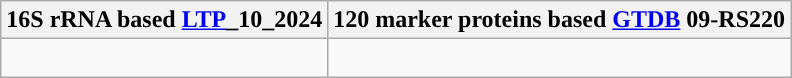<table class="wikitable">
<tr>
<th colspan=1>16S rRNA based <a href='#'>LTP</a>_10_2024</th>
<th colspan=1>120 marker proteins based <a href='#'>GTDB</a> 09-RS220</th>
</tr>
<tr>
<td style="vertical-align:top"><br></td>
<td><br></td>
</tr>
</table>
